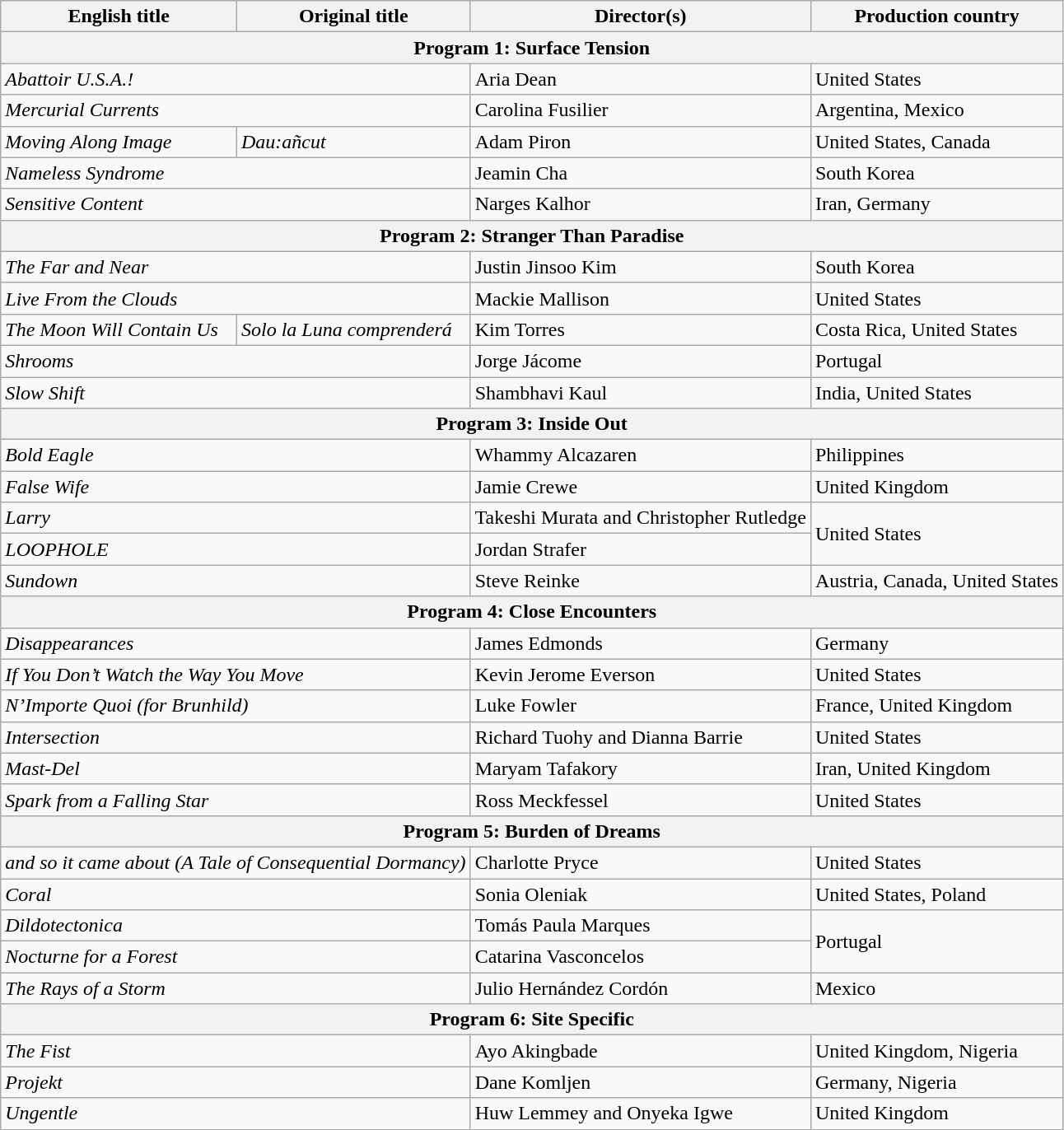<table class="wikitable">
<tr>
<th>English title</th>
<th>Original title</th>
<th>Director(s)</th>
<th>Production country</th>
</tr>
<tr>
<th colspan="4">Program 1: Surface Tension</th>
</tr>
<tr>
<td colspan="2"><em>Abattoir U.S.A.!</em></td>
<td>Aria Dean</td>
<td>United States</td>
</tr>
<tr>
<td colspan="2"><em>Mercurial Currents</em></td>
<td>Carolina Fusilier</td>
<td>Argentina, Mexico</td>
</tr>
<tr>
<td><em>Moving Along Image</em></td>
<td><em>Dau:añcut</em></td>
<td>Adam Piron</td>
<td>United States, Canada</td>
</tr>
<tr>
<td colspan="2"><em>Nameless Syndrome</em></td>
<td>Jeamin Cha</td>
<td>South Korea</td>
</tr>
<tr>
<td colspan="2"><em>Sensitive Content</em></td>
<td>Narges Kalhor</td>
<td>Iran, Germany</td>
</tr>
<tr>
<th colspan="4">Program 2: Stranger Than Paradise</th>
</tr>
<tr>
<td colspan="2"><em>The Far and Near</em></td>
<td>Justin Jinsoo Kim</td>
<td>South Korea</td>
</tr>
<tr>
<td colspan="2"><em>Live From the Clouds</em></td>
<td>Mackie Mallison</td>
<td>United States</td>
</tr>
<tr>
<td><em>The Moon Will Contain Us</em></td>
<td><em>Solo la Luna comprenderá</em></td>
<td>Kim Torres</td>
<td>Costa Rica, United States</td>
</tr>
<tr>
<td colspan="2"><em>Shrooms</em></td>
<td>Jorge Jácome</td>
<td>Portugal</td>
</tr>
<tr>
<td colspan="2"><em>Slow Shift</em></td>
<td>Shambhavi Kaul</td>
<td>India, United States</td>
</tr>
<tr>
<th colspan="4">Program 3: Inside Out</th>
</tr>
<tr>
<td colspan="2"><em>Bold Eagle</em></td>
<td>Whammy Alcazaren</td>
<td>Philippines</td>
</tr>
<tr>
<td colspan="2"><em>False Wife</em></td>
<td>Jamie Crewe</td>
<td>United Kingdom</td>
</tr>
<tr>
<td colspan="2"><em>Larry</em></td>
<td>Takeshi Murata and Christopher Rutledge</td>
<td rowspan="2">United States</td>
</tr>
<tr>
<td colspan="2"><em>LOOPHOLE</em></td>
<td>Jordan Strafer</td>
</tr>
<tr>
<td colspan="2"><em>Sundown</em></td>
<td>Steve Reinke</td>
<td>Austria, Canada, United States</td>
</tr>
<tr>
<th colspan="4">Program 4: Close Encounters</th>
</tr>
<tr>
<td colspan="2"><em>Disappearances</em></td>
<td>James Edmonds</td>
<td>Germany</td>
</tr>
<tr>
<td colspan="2"><em>If You Don’t Watch the Way You Move</em></td>
<td>Kevin Jerome Everson</td>
<td>United States</td>
</tr>
<tr>
<td colspan="2"><em>N’Importe Quoi (for Brunhild)</em></td>
<td>Luke Fowler</td>
<td>France, United Kingdom</td>
</tr>
<tr>
<td colspan="2"><em>Intersection</em></td>
<td>Richard Tuohy and Dianna Barrie</td>
<td>United States</td>
</tr>
<tr>
<td colspan="2"><em>Mast-Del</em></td>
<td>Maryam Tafakory</td>
<td>Iran, United Kingdom</td>
</tr>
<tr>
<td colspan="2"><em>Spark from a Falling Star</em></td>
<td>Ross Meckfessel</td>
<td>United States</td>
</tr>
<tr>
<th colspan="4">Program 5: Burden of Dreams</th>
</tr>
<tr>
<td colspan="2"><em>and so it came about (A Tale of Consequential Dormancy)</em></td>
<td>Charlotte Pryce</td>
<td>United States</td>
</tr>
<tr>
<td colspan="2"><em>Coral</em></td>
<td>Sonia Oleniak</td>
<td>United States, Poland</td>
</tr>
<tr>
<td colspan="2"><em>Dildotectonica</em></td>
<td>Tomás Paula Marques</td>
<td rowspan="2">Portugal</td>
</tr>
<tr>
<td colspan="2"><em>Nocturne for a Forest</em></td>
<td>Catarina Vasconcelos</td>
</tr>
<tr>
<td colspan="2"><em>The Rays of a Storm</em></td>
<td>Julio Hernández Cordón</td>
<td>Mexico</td>
</tr>
<tr>
<th colspan="4">Program 6: Site Specific</th>
</tr>
<tr>
<td colspan="2"><em>The Fist</em></td>
<td>Ayo Akingbade</td>
<td>United Kingdom, Nigeria</td>
</tr>
<tr>
<td colspan="2"><em>Projekt</em></td>
<td>Dane Komljen</td>
<td>Germany, Nigeria</td>
</tr>
<tr>
<td colspan="2"><em>Ungentle</em></td>
<td>Huw Lemmey and Onyeka Igwe</td>
<td>United Kingdom</td>
</tr>
</table>
